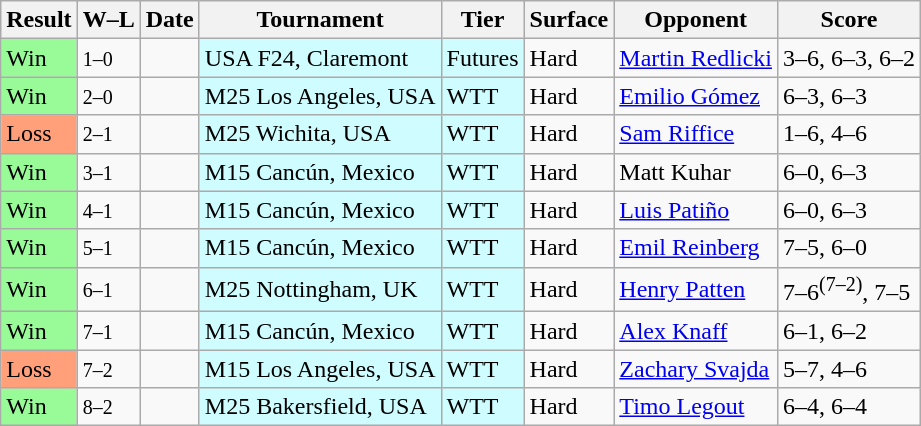<table class="sortable wikitable">
<tr>
<th>Result</th>
<th class="unsortable">W–L</th>
<th>Date</th>
<th>Tournament</th>
<th>Tier</th>
<th>Surface</th>
<th>Opponent</th>
<th class="unsortable">Score</th>
</tr>
<tr>
<td bgcolor=98FB98>Win</td>
<td><small>1–0</small></td>
<td></td>
<td style="background:#cffcff;">USA F24, Claremont</td>
<td style="background:#cffcff;">Futures</td>
<td>Hard</td>
<td> <a href='#'>Martin Redlicki</a></td>
<td>3–6, 6–3, 6–2</td>
</tr>
<tr>
<td bgcolor=98FB98>Win</td>
<td><small>2–0</small></td>
<td></td>
<td style="background:#cffcff;">M25 Los Angeles, USA</td>
<td style="background:#cffcff;">WTT</td>
<td>Hard</td>
<td> <a href='#'>Emilio Gómez</a></td>
<td>6–3, 6–3</td>
</tr>
<tr>
<td bgcolor=FFAO7A>Loss</td>
<td><small>2–1</small></td>
<td></td>
<td style="background:#cffcff;">M25 Wichita, USA</td>
<td style="background:#cffcff;">WTT</td>
<td>Hard</td>
<td> <a href='#'>Sam Riffice</a></td>
<td>1–6, 4–6</td>
</tr>
<tr>
<td bgcolor=98FB98>Win</td>
<td><small>3–1</small></td>
<td></td>
<td style="background:#cffcff;">M15 Cancún, Mexico</td>
<td style="background:#cffcff;">WTT</td>
<td>Hard</td>
<td> Matt Kuhar</td>
<td>6–0, 6–3</td>
</tr>
<tr>
<td bgcolor=98FB98>Win</td>
<td><small>4–1</small></td>
<td></td>
<td style="background:#cffcff;">M15 Cancún, Mexico</td>
<td style="background:#cffcff;">WTT</td>
<td>Hard</td>
<td> <a href='#'>Luis Patiño</a></td>
<td>6–0, 6–3</td>
</tr>
<tr>
<td bgcolor=98FB98>Win</td>
<td><small>5–1</small></td>
<td></td>
<td style="background:#cffcff;">M15 Cancún, Mexico</td>
<td style="background:#cffcff;">WTT</td>
<td>Hard</td>
<td> <a href='#'>Emil Reinberg</a></td>
<td>7–5, 6–0</td>
</tr>
<tr>
<td bgcolor=98FB98>Win</td>
<td><small>6–1</small></td>
<td></td>
<td style="background:#cffcff;">M25 Nottingham, UK</td>
<td style="background:#cffcff;">WTT</td>
<td>Hard</td>
<td> <a href='#'>Henry Patten</a></td>
<td>7–6<sup>(7–2)</sup>, 7–5</td>
</tr>
<tr>
<td bgcolor=98FB98>Win</td>
<td><small>7–1</small></td>
<td></td>
<td style="background:#cffcff;">M15 Cancún, Mexico</td>
<td style="background:#cffcff;">WTT</td>
<td>Hard</td>
<td> <a href='#'>Alex Knaff</a></td>
<td>6–1, 6–2</td>
</tr>
<tr>
<td bgcolor=FFAO7A>Loss</td>
<td><small>7–2</small></td>
<td></td>
<td style="background:#cffcff;">M15 Los Angeles, USA</td>
<td style="background:#cffcff;">WTT</td>
<td>Hard</td>
<td> <a href='#'>Zachary Svajda</a></td>
<td>5–7, 4–6</td>
</tr>
<tr>
<td bgcolor=98FB98>Win</td>
<td><small>8–2</small></td>
<td></td>
<td style="background:#cffcff;">M25 Bakersfield, USA</td>
<td style="background:#cffcff;">WTT</td>
<td>Hard</td>
<td> <a href='#'>Timo Legout</a></td>
<td>6–4, 6–4</td>
</tr>
</table>
